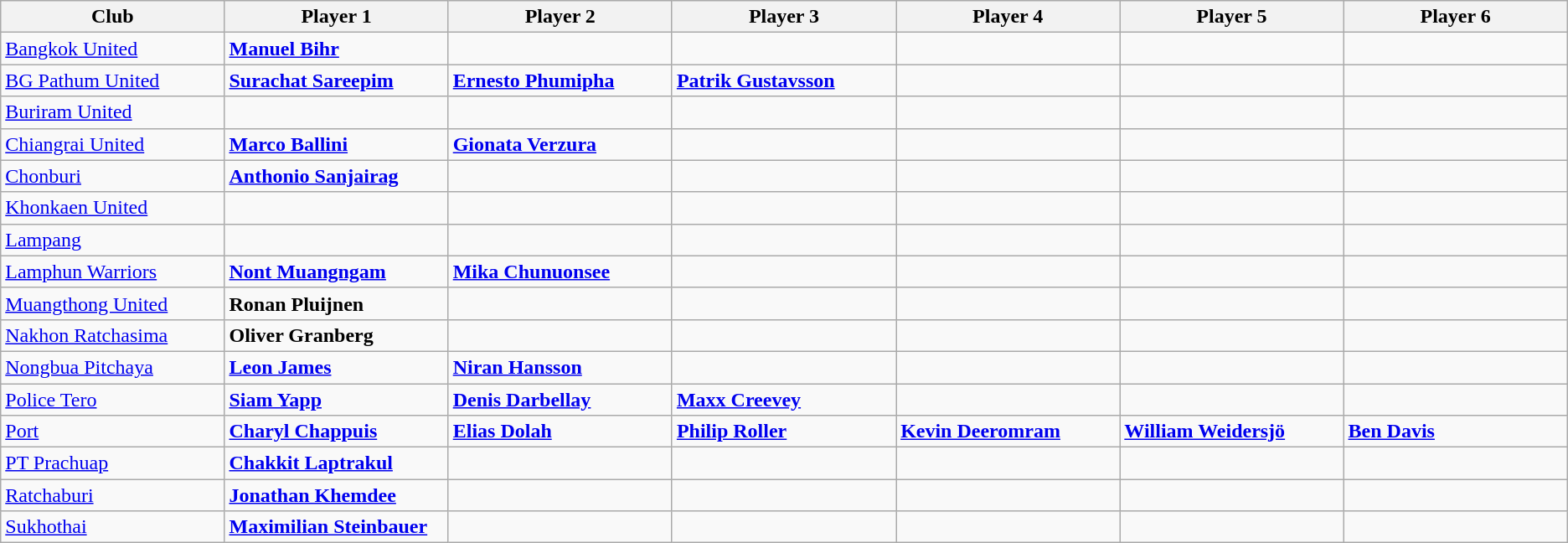<table class="wikitable">
<tr>
<th style="width:12%">Club</th>
<th style="width:12%">Player 1</th>
<th style="width:12%">Player 2</th>
<th style="width:12%">Player 3</th>
<th style="width:12%">Player 4</th>
<th style="width:12%">Player 5</th>
<th style="width:12%">Player 6</th>
</tr>
<tr>
<td><a href='#'>Bangkok United</a></td>
<td> <strong><a href='#'>Manuel Bihr</a></strong><small></small> <small></small></td>
<td></td>
<td></td>
<td></td>
<td></td>
<td></td>
</tr>
<tr>
<td><a href='#'>BG Pathum United</a></td>
<td> <strong><a href='#'>Surachat Sareepim</a></strong><small></small> <small></small></td>
<td> <strong><a href='#'>Ernesto Phumipha</a></strong><small></small> <small></small></td>
<td> <strong><a href='#'>Patrik Gustavsson</a></strong><small></small></td>
<td></td>
<td></td>
<td></td>
</tr>
<tr>
<td><a href='#'>Buriram United</a></td>
<td></td>
<td></td>
<td></td>
<td></td>
<td></td>
<td></td>
</tr>
<tr>
<td><a href='#'>Chiangrai United</a></td>
<td> <strong><a href='#'>Marco Ballini</a></strong><small></small></td>
<td> <strong><a href='#'>Gionata Verzura</a></strong><small></small></td>
<td></td>
<td></td>
<td></td>
<td></td>
</tr>
<tr>
<td><a href='#'>Chonburi</a></td>
<td> <strong><a href='#'>Anthonio Sanjairag</a></strong><small></small></td>
<td></td>
<td></td>
<td></td>
<td></td>
<td></td>
</tr>
<tr>
<td><a href='#'>Khonkaen United</a></td>
<td></td>
<td></td>
<td></td>
<td></td>
<td></td>
<td></td>
</tr>
<tr>
<td><a href='#'>Lampang</a></td>
<td></td>
<td></td>
<td></td>
<td></td>
<td></td>
<td></td>
</tr>
<tr>
<td><a href='#'>Lamphun Warriors</a></td>
<td> <strong><a href='#'>Nont Muangngam</a></strong><small></small></td>
<td> <strong><a href='#'>Mika Chunuonsee</a></strong><small></small> <small></small></td>
<td></td>
<td></td>
<td></td>
<td></td>
</tr>
<tr>
<td><a href='#'>Muangthong United</a></td>
<td> <strong>Ronan Pluijnen</strong><small></small></td>
<td></td>
<td></td>
<td></td>
<td></td>
<td></td>
</tr>
<tr>
<td><a href='#'>Nakhon Ratchasima</a></td>
<td> <strong>Oliver Granberg</strong><small></small></td>
<td></td>
<td></td>
<td></td>
<td></td>
<td></td>
</tr>
<tr>
<td><a href='#'>Nongbua Pitchaya</a></td>
<td> <strong><a href='#'>Leon James</a></strong><small></small></td>
<td> <strong><a href='#'>Niran Hansson</a></strong><small></small></td>
<td></td>
<td></td>
<td></td>
<td></td>
</tr>
<tr>
<td><a href='#'>Police Tero</a></td>
<td> <strong><a href='#'>Siam Yapp</a></strong><small></small></td>
<td> <strong><a href='#'>Denis Darbellay</a></strong><small></small></td>
<td> <strong><a href='#'>Maxx Creevey</a></strong><small></small></td>
<td></td>
<td></td>
<td></td>
</tr>
<tr>
<td><a href='#'>Port</a></td>
<td> <strong><a href='#'>Charyl Chappuis</a></strong><small></small> <small></small></td>
<td> <strong><a href='#'>Elias Dolah</a></strong><small></small> <small></small></td>
<td> <strong><a href='#'>Philip Roller</a></strong><small></small> <small></small></td>
<td> <strong><a href='#'>Kevin Deeromram</a></strong><small></small> <small></small></td>
<td> <strong><a href='#'>William Weidersjö</a></strong><small></small></td>
<td> <strong><a href='#'>Ben Davis</a></strong><small></small></td>
</tr>
<tr>
<td><a href='#'>PT Prachuap</a></td>
<td> <strong><a href='#'>Chakkit Laptrakul</a></strong><small></small></td>
<td></td>
<td></td>
<td></td>
<td></td>
<td></td>
</tr>
<tr>
<td><a href='#'>Ratchaburi</a></td>
<td> <strong><a href='#'>Jonathan Khemdee</a></strong></td>
<td></td>
<td></td>
<td></td>
<td></td>
<td></td>
</tr>
<tr>
<td><a href='#'>Sukhothai</a></td>
<td> <strong><a href='#'>Maximilian Steinbauer</a></strong><small></small></td>
<td></td>
<td></td>
<td></td>
<td></td>
<td></td>
</tr>
</table>
